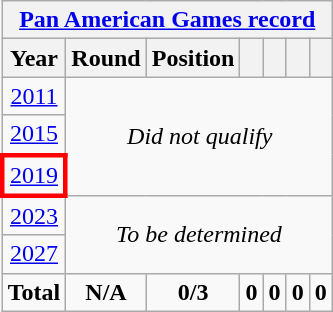<table class="wikitable" style="text-align: center;">
<tr>
<th colspan=10><a href='#'>Pan American Games record</a></th>
</tr>
<tr>
<th>Year</th>
<th>Round</th>
<th>Position</th>
<th></th>
<th></th>
<th></th>
<th></th>
</tr>
<tr>
<td> <a href='#'>2011</a></td>
<td colspan=6 rowspan=3><em>Did not qualify</em></td>
</tr>
<tr>
<td> <a href='#'>2015</a></td>
</tr>
<tr>
<td style="border: 3px solid red;"> <a href='#'>2019</a></td>
</tr>
<tr>
<td> <a href='#'>2023</a></td>
<td colspan=6 rowspan=2><em>To be determined</em></td>
</tr>
<tr>
<td> <a href='#'>2027</a></td>
</tr>
<tr>
<td colspan=1><strong>Total</strong></td>
<td><strong>N/A</strong></td>
<td><strong>0/3</strong></td>
<td><strong>0</strong></td>
<td><strong>0</strong></td>
<td><strong>0</strong></td>
<td><strong>0</strong></td>
</tr>
</table>
